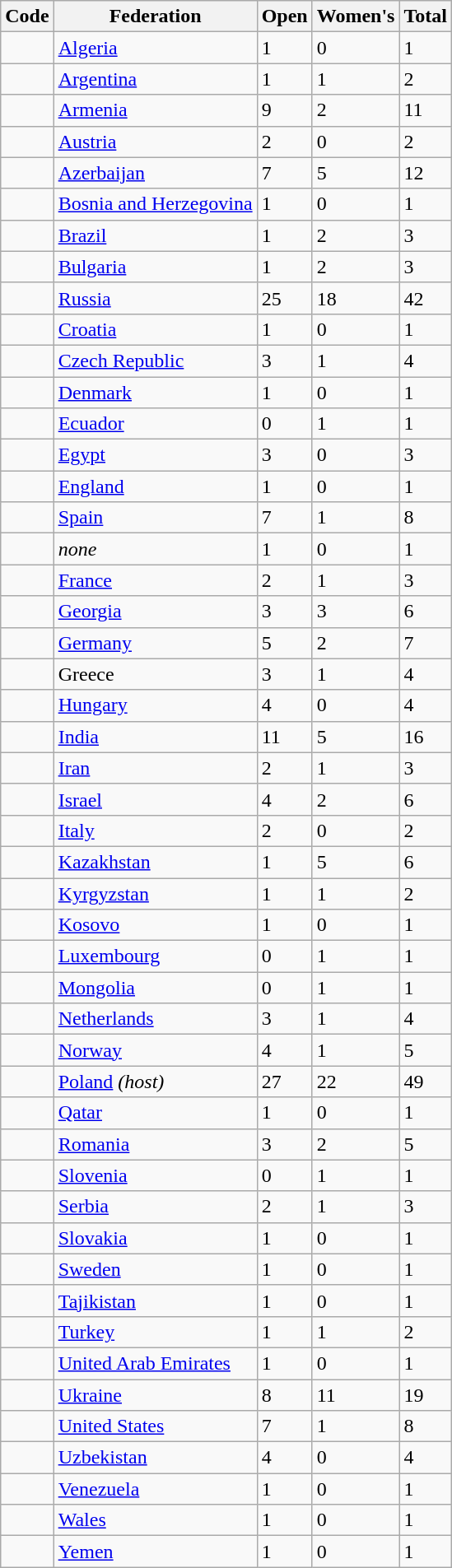<table class="wikitable sortable">
<tr>
<th>Code</th>
<th>Federation</th>
<th>Open</th>
<th>Women's</th>
<th>Total</th>
</tr>
<tr>
<td></td>
<td> <a href='#'>Algeria</a></td>
<td>1</td>
<td>0</td>
<td>1</td>
</tr>
<tr>
<td></td>
<td> <a href='#'>Argentina</a></td>
<td>1</td>
<td>1</td>
<td>2</td>
</tr>
<tr>
<td></td>
<td> <a href='#'>Armenia</a></td>
<td>9</td>
<td>2</td>
<td>11</td>
</tr>
<tr>
<td></td>
<td> <a href='#'>Austria</a></td>
<td>2</td>
<td>0</td>
<td>2</td>
</tr>
<tr>
<td></td>
<td> <a href='#'>Azerbaijan</a></td>
<td>7</td>
<td>5</td>
<td>12</td>
</tr>
<tr>
<td></td>
<td> <a href='#'>Bosnia and Herzegovina</a></td>
<td>1</td>
<td>0</td>
<td>1</td>
</tr>
<tr>
<td></td>
<td> <a href='#'>Brazil</a></td>
<td>1</td>
<td>2</td>
<td>3</td>
</tr>
<tr>
<td></td>
<td> <a href='#'>Bulgaria</a></td>
<td>1</td>
<td>2</td>
<td>3</td>
</tr>
<tr>
<td></td>
<td> <a href='#'>Russia</a></td>
<td>25</td>
<td>18</td>
<td>42</td>
</tr>
<tr>
<td></td>
<td> <a href='#'>Croatia</a></td>
<td>1</td>
<td>0</td>
<td>1</td>
</tr>
<tr>
<td></td>
<td> <a href='#'>Czech Republic</a></td>
<td>3</td>
<td>1</td>
<td>4</td>
</tr>
<tr>
<td></td>
<td> <a href='#'>Denmark</a></td>
<td>1</td>
<td>0</td>
<td>1</td>
</tr>
<tr>
<td></td>
<td> <a href='#'>Ecuador</a></td>
<td>0</td>
<td>1</td>
<td>1</td>
</tr>
<tr>
<td></td>
<td> <a href='#'>Egypt</a></td>
<td>3</td>
<td>0</td>
<td>3</td>
</tr>
<tr>
<td></td>
<td> <a href='#'>England</a></td>
<td>1</td>
<td>0</td>
<td>1</td>
</tr>
<tr>
<td></td>
<td> <a href='#'>Spain</a></td>
<td>7</td>
<td>1</td>
<td>8</td>
</tr>
<tr>
<td></td>
<td style="font-style:italic;"> none</td>
<td>1</td>
<td>0</td>
<td>1</td>
</tr>
<tr>
<td></td>
<td> <a href='#'>France</a></td>
<td>2</td>
<td>1</td>
<td>3</td>
</tr>
<tr>
<td></td>
<td> <a href='#'>Georgia</a></td>
<td>3</td>
<td>3</td>
<td>6</td>
</tr>
<tr>
<td></td>
<td> <a href='#'>Germany</a></td>
<td>5</td>
<td>2</td>
<td>7</td>
</tr>
<tr>
<td></td>
<td> Greece</td>
<td>3</td>
<td>1</td>
<td>4</td>
</tr>
<tr>
<td></td>
<td> <a href='#'>Hungary</a></td>
<td>4</td>
<td>0</td>
<td>4</td>
</tr>
<tr>
<td></td>
<td> <a href='#'>India</a></td>
<td>11</td>
<td>5</td>
<td>16</td>
</tr>
<tr>
<td></td>
<td> <a href='#'>Iran</a></td>
<td>2</td>
<td>1</td>
<td>3</td>
</tr>
<tr>
<td></td>
<td> <a href='#'>Israel</a></td>
<td>4</td>
<td>2</td>
<td>6</td>
</tr>
<tr>
<td></td>
<td> <a href='#'>Italy</a></td>
<td>2</td>
<td>0</td>
<td>2</td>
</tr>
<tr>
<td></td>
<td> <a href='#'>Kazakhstan</a></td>
<td>1</td>
<td>5</td>
<td>6</td>
</tr>
<tr>
<td></td>
<td> <a href='#'>Kyrgyzstan</a></td>
<td>1</td>
<td>1</td>
<td>2</td>
</tr>
<tr>
<td></td>
<td> <a href='#'>Kosovo</a></td>
<td>1</td>
<td>0</td>
<td>1</td>
</tr>
<tr>
<td></td>
<td> <a href='#'>Luxembourg</a></td>
<td>0</td>
<td>1</td>
<td>1</td>
</tr>
<tr>
<td></td>
<td> <a href='#'>Mongolia</a></td>
<td>0</td>
<td>1</td>
<td>1</td>
</tr>
<tr>
<td></td>
<td> <a href='#'>Netherlands</a></td>
<td>3</td>
<td>1</td>
<td>4</td>
</tr>
<tr>
<td></td>
<td> <a href='#'>Norway</a></td>
<td>4</td>
<td>1</td>
<td>5</td>
</tr>
<tr>
<td></td>
<td> <a href='#'>Poland</a> <em>(host)</em></td>
<td>27</td>
<td>22</td>
<td>49</td>
</tr>
<tr>
<td></td>
<td> <a href='#'>Qatar</a></td>
<td>1</td>
<td>0</td>
<td>1</td>
</tr>
<tr>
<td></td>
<td> <a href='#'>Romania</a></td>
<td>3</td>
<td>2</td>
<td>5</td>
</tr>
<tr>
<td></td>
<td> <a href='#'>Slovenia</a></td>
<td>0</td>
<td>1</td>
<td>1</td>
</tr>
<tr>
<td></td>
<td> <a href='#'>Serbia</a></td>
<td>2</td>
<td>1</td>
<td>3</td>
</tr>
<tr>
<td></td>
<td> <a href='#'>Slovakia</a></td>
<td>1</td>
<td>0</td>
<td>1</td>
</tr>
<tr>
<td></td>
<td> <a href='#'>Sweden</a></td>
<td>1</td>
<td>0</td>
<td>1</td>
</tr>
<tr>
<td></td>
<td> <a href='#'>Tajikistan</a></td>
<td>1</td>
<td>0</td>
<td>1</td>
</tr>
<tr>
<td></td>
<td> <a href='#'>Turkey</a></td>
<td>1</td>
<td>1</td>
<td>2</td>
</tr>
<tr>
<td></td>
<td> <a href='#'>United Arab Emirates</a></td>
<td>1</td>
<td>0</td>
<td>1</td>
</tr>
<tr>
<td></td>
<td> <a href='#'>Ukraine</a></td>
<td>8</td>
<td>11</td>
<td>19</td>
</tr>
<tr>
<td></td>
<td> <a href='#'>United States</a></td>
<td>7</td>
<td>1</td>
<td>8</td>
</tr>
<tr>
<td></td>
<td> <a href='#'>Uzbekistan</a></td>
<td>4</td>
<td>0</td>
<td>4</td>
</tr>
<tr>
<td></td>
<td> <a href='#'>Venezuela</a></td>
<td>1</td>
<td>0</td>
<td>1</td>
</tr>
<tr>
<td></td>
<td> <a href='#'>Wales</a></td>
<td>1</td>
<td>0</td>
<td>1</td>
</tr>
<tr>
<td></td>
<td> <a href='#'>Yemen</a></td>
<td>1</td>
<td>0</td>
<td>1</td>
</tr>
</table>
